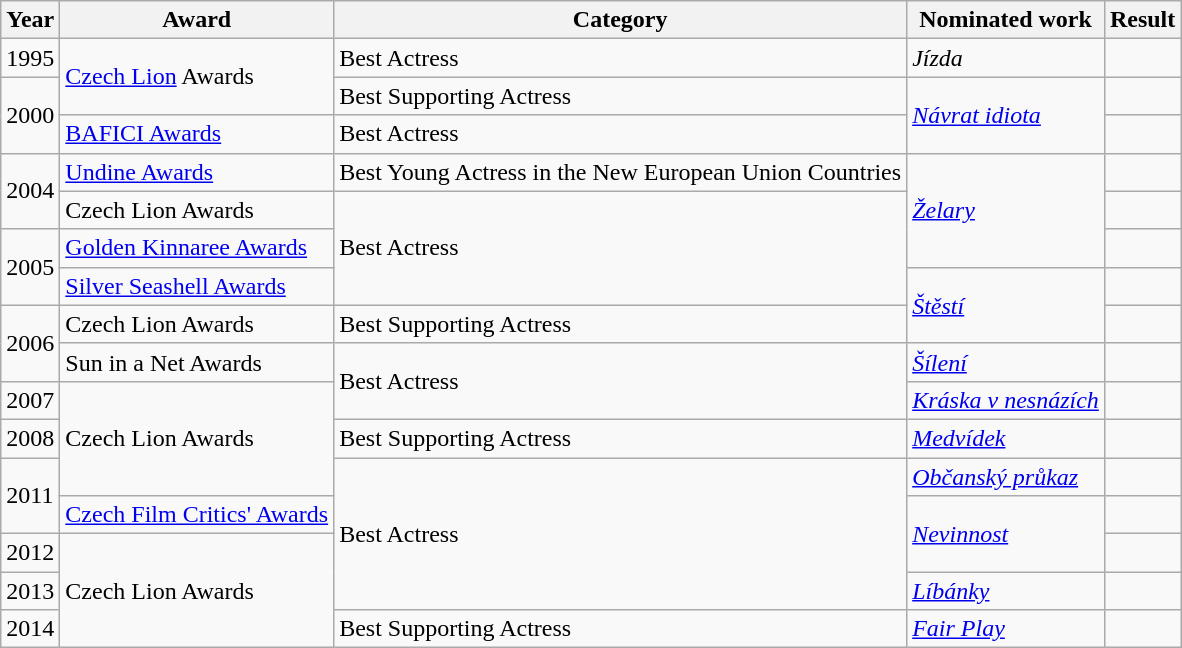<table class="wikitable">
<tr>
<th>Year</th>
<th>Award</th>
<th>Category</th>
<th>Nominated work</th>
<th>Result</th>
</tr>
<tr>
<td>1995</td>
<td rowspan=2><a href='#'>Czech Lion</a> Awards</td>
<td>Best Actress</td>
<td><em>Jízda</em></td>
<td></td>
</tr>
<tr>
<td rowspan=2>2000</td>
<td>Best Supporting Actress</td>
<td rowspan=2><em><a href='#'>Návrat idiota</a></em></td>
<td></td>
</tr>
<tr>
<td><a href='#'>BAFICI Awards</a></td>
<td>Best Actress</td>
<td></td>
</tr>
<tr>
<td rowspan=2>2004</td>
<td><a href='#'>Undine Awards</a></td>
<td>Best Young Actress in the New European Union Countries</td>
<td rowspan=3><em><a href='#'>Želary</a></em></td>
<td></td>
</tr>
<tr>
<td>Czech Lion Awards</td>
<td rowspan="3">Best Actress</td>
<td></td>
</tr>
<tr>
<td rowspan=2>2005</td>
<td><a href='#'>Golden Kinnaree Awards</a></td>
<td></td>
</tr>
<tr>
<td><a href='#'>Silver Seashell Awards</a></td>
<td rowspan=2><em><a href='#'>Štěstí</a></em></td>
<td></td>
</tr>
<tr>
<td rowspan=2>2006</td>
<td>Czech Lion Awards</td>
<td>Best Supporting Actress</td>
<td></td>
</tr>
<tr>
<td>Sun in a Net Awards</td>
<td rowspan=2>Best Actress</td>
<td><em><a href='#'>Šílení</a></em></td>
<td></td>
</tr>
<tr>
<td>2007</td>
<td rowspan=3>Czech Lion Awards</td>
<td><em><a href='#'>Kráska v nesnázích</a></em></td>
<td></td>
</tr>
<tr>
<td>2008</td>
<td>Best Supporting Actress</td>
<td><em><a href='#'>Medvídek</a></em></td>
<td></td>
</tr>
<tr>
<td rowspan=2>2011</td>
<td rowspan=4>Best Actress</td>
<td><em><a href='#'>Občanský průkaz</a></em></td>
<td></td>
</tr>
<tr>
<td><a href='#'>Czech Film Critics' Awards</a></td>
<td rowspan=2><em><a href='#'>Nevinnost</a></em></td>
<td></td>
</tr>
<tr>
<td>2012</td>
<td rowspan=3>Czech Lion Awards</td>
<td></td>
</tr>
<tr>
<td>2013</td>
<td><em><a href='#'>Líbánky</a></em></td>
<td></td>
</tr>
<tr>
<td>2014</td>
<td>Best Supporting Actress</td>
<td><em><a href='#'>Fair Play</a></em></td>
<td></td>
</tr>
</table>
